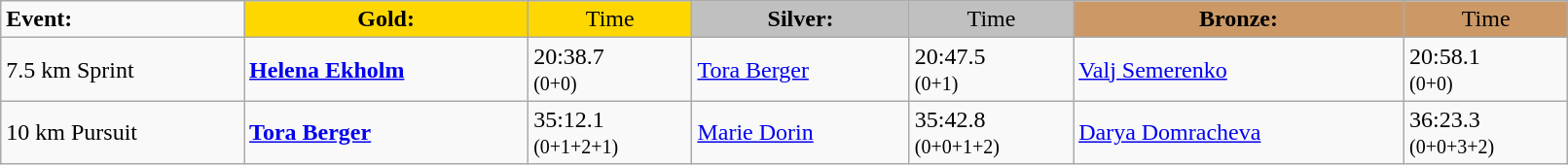<table class="wikitable" width=85%>
<tr>
<td><strong>Event:</strong></td>
<td style="text-align:center;background-color:gold;"><strong>Gold:</strong></td>
<td style="text-align:center;background-color:gold;">Time</td>
<td style="text-align:center;background-color:silver;"><strong>Silver:</strong></td>
<td style="text-align:center;background-color:silver;">Time</td>
<td style="text-align:center;background-color:#CC9966;"><strong>Bronze:</strong></td>
<td style="text-align:center;background-color:#CC9966;">Time</td>
</tr>
<tr>
<td>7.5 km Sprint<br></td>
<td><strong><a href='#'>Helena Ekholm</a></strong><br><small></small></td>
<td>20:38.7<br><small>(0+0)</small></td>
<td><a href='#'>Tora Berger</a><br><small></small></td>
<td>20:47.5<br><small>(0+1)</small></td>
<td><a href='#'>Valj Semerenko</a><br><small></small></td>
<td>20:58.1<br><small>(0+0)</small></td>
</tr>
<tr>
<td>10 km Pursuit<br></td>
<td><strong><a href='#'>Tora Berger</a></strong><br><small></small></td>
<td>35:12.1<br><small>(0+1+2+1)</small></td>
<td><a href='#'>Marie Dorin</a><br><small></small></td>
<td>35:42.8<br><small>(0+0+1+2)</small></td>
<td><a href='#'>Darya Domracheva</a><br><small></small></td>
<td>36:23.3<br><small>(0+0+3+2)</small></td>
</tr>
</table>
